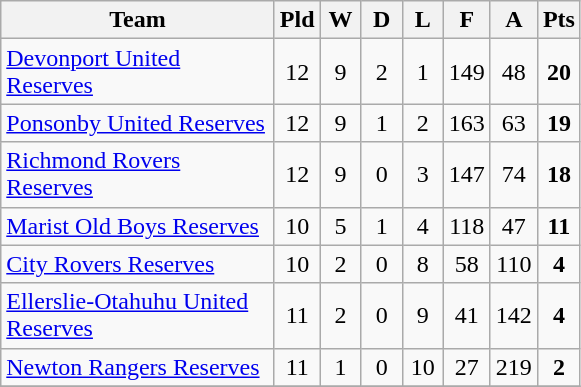<table class="wikitable" style="text-align:center;">
<tr>
<th width=175>Team</th>
<th width=20 abbr="Played">Pld</th>
<th width=20 abbr="Won">W</th>
<th width=20 abbr="Drawn">D</th>
<th width=20 abbr="Lost">L</th>
<th width=20 abbr="For">F</th>
<th width=20 abbr="Against">A</th>
<th width=20 abbr="Points">Pts</th>
</tr>
<tr>
<td style="text-align:left;"><a href='#'>Devonport United Reserves</a></td>
<td>12</td>
<td>9</td>
<td>2</td>
<td>1</td>
<td>149</td>
<td>48</td>
<td><strong>20</strong></td>
</tr>
<tr>
<td style="text-align:left;"><a href='#'>Ponsonby United Reserves</a></td>
<td>12</td>
<td>9</td>
<td>1</td>
<td>2</td>
<td>163</td>
<td>63</td>
<td><strong>19</strong></td>
</tr>
<tr>
<td style="text-align:left;"><a href='#'>Richmond Rovers Reserves</a></td>
<td>12</td>
<td>9</td>
<td>0</td>
<td>3</td>
<td>147</td>
<td>74</td>
<td><strong>18</strong></td>
</tr>
<tr>
<td style="text-align:left;"><a href='#'>Marist Old Boys Reserves</a></td>
<td>10</td>
<td>5</td>
<td>1</td>
<td>4</td>
<td>118</td>
<td>47</td>
<td><strong>11</strong></td>
</tr>
<tr>
<td style="text-align:left;"><a href='#'>City Rovers Reserves</a></td>
<td>10</td>
<td>2</td>
<td>0</td>
<td>8</td>
<td>58</td>
<td>110</td>
<td><strong>4</strong></td>
</tr>
<tr>
<td style="text-align:left;"><a href='#'>Ellerslie-Otahuhu United Reserves</a></td>
<td>11</td>
<td>2</td>
<td>0</td>
<td>9</td>
<td>41</td>
<td>142</td>
<td><strong>4</strong></td>
</tr>
<tr>
<td style="text-align:left;"><a href='#'>Newton Rangers Reserves</a></td>
<td>11</td>
<td>1</td>
<td>0</td>
<td>10</td>
<td>27</td>
<td>219</td>
<td><strong>2</strong></td>
</tr>
<tr>
</tr>
</table>
